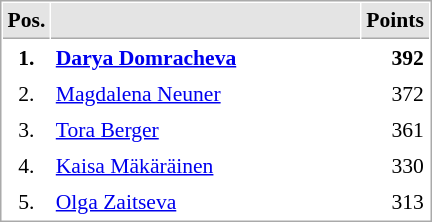<table cellspacing="1" cellpadding="3" style="border:1px solid #AAAAAA;font-size:90%">
<tr bgcolor="#E4E4E4">
<th style="border-bottom:1px solid #AAAAAA" width=10>Pos.</th>
<th style="border-bottom:1px solid #AAAAAA" width=200></th>
<th style="border-bottom:1px solid #AAAAAA" width=20>Points</th>
</tr>
<tr>
<td align="center"><strong>1.</strong></td>
<td> <strong><a href='#'>Darya Domracheva</a></strong></td>
<td align="right"><strong>392</strong></td>
</tr>
<tr>
<td align="center">2.</td>
<td> <a href='#'>Magdalena Neuner</a></td>
<td align="right">372</td>
</tr>
<tr>
<td align="center">3.</td>
<td> <a href='#'>Tora Berger</a></td>
<td align="right">361</td>
</tr>
<tr>
<td align="center">4.</td>
<td> <a href='#'>Kaisa Mäkäräinen</a></td>
<td align="right">330</td>
</tr>
<tr>
<td align="center">5.</td>
<td> <a href='#'>Olga Zaitseva</a></td>
<td align="right">313</td>
</tr>
</table>
